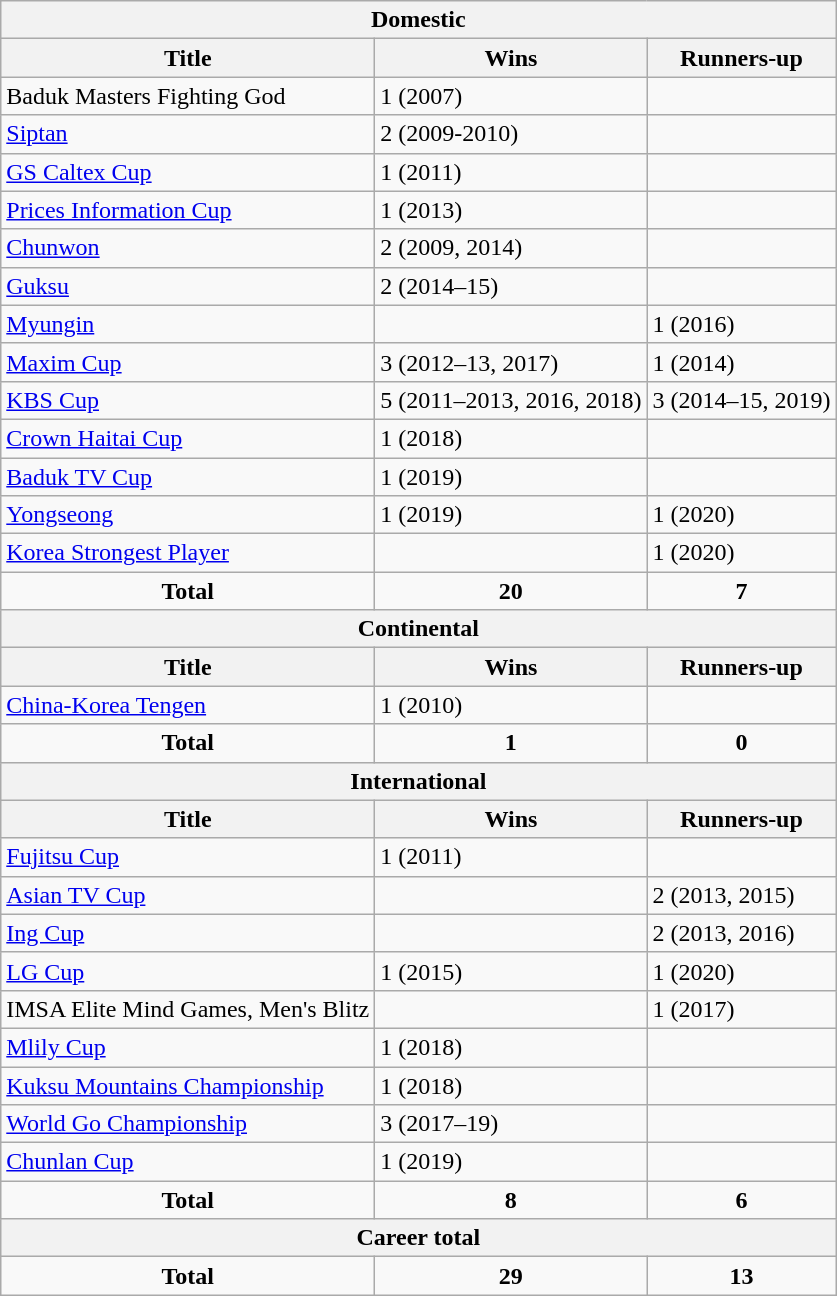<table class="wikitable">
<tr>
<th colspan=3>Domestic</th>
</tr>
<tr>
<th>Title</th>
<th>Wins</th>
<th>Runners-up</th>
</tr>
<tr>
<td>Baduk Masters Fighting God</td>
<td>1 (2007)</td>
<td></td>
</tr>
<tr>
<td><a href='#'>Siptan</a></td>
<td>2 (2009-2010)</td>
<td></td>
</tr>
<tr>
<td><a href='#'>GS Caltex Cup</a></td>
<td>1 (2011)</td>
<td></td>
</tr>
<tr>
<td><a href='#'>Prices Information Cup</a></td>
<td>1 (2013)</td>
<td></td>
</tr>
<tr>
<td><a href='#'>Chunwon</a></td>
<td>2 (2009, 2014)</td>
<td></td>
</tr>
<tr>
<td><a href='#'>Guksu</a></td>
<td>2 (2014–15)</td>
<td></td>
</tr>
<tr>
<td><a href='#'>Myungin</a></td>
<td></td>
<td>1 (2016)</td>
</tr>
<tr>
<td><a href='#'>Maxim Cup</a></td>
<td>3 (2012–13, 2017)</td>
<td>1 (2014)</td>
</tr>
<tr>
<td><a href='#'>KBS Cup</a></td>
<td>5 (2011–2013, 2016, 2018)</td>
<td>3 (2014–15, 2019)</td>
</tr>
<tr>
<td><a href='#'>Crown Haitai Cup</a></td>
<td>1 (2018)</td>
<td></td>
</tr>
<tr>
<td><a href='#'>Baduk TV Cup</a></td>
<td>1 (2019)</td>
<td></td>
</tr>
<tr>
<td><a href='#'>Yongseong</a></td>
<td>1 (2019)</td>
<td>1 (2020)</td>
</tr>
<tr>
<td><a href='#'>Korea Strongest Player</a></td>
<td></td>
<td>1 (2020)</td>
</tr>
<tr align="center">
<td><strong>Total</strong></td>
<td><strong>20</strong></td>
<td><strong>7</strong></td>
</tr>
<tr>
<th colspan=3>Continental</th>
</tr>
<tr>
<th>Title</th>
<th>Wins</th>
<th>Runners-up</th>
</tr>
<tr>
<td><a href='#'>China-Korea Tengen</a></td>
<td>1 (2010)</td>
<td></td>
</tr>
<tr align="center">
<td><strong>Total</strong></td>
<td><strong>1</strong></td>
<td><strong>0</strong></td>
</tr>
<tr>
<th colspan=3>International</th>
</tr>
<tr>
<th>Title</th>
<th>Wins</th>
<th>Runners-up</th>
</tr>
<tr>
<td><a href='#'>Fujitsu Cup</a></td>
<td>1 (2011)</td>
<td></td>
</tr>
<tr>
<td><a href='#'>Asian TV Cup</a></td>
<td></td>
<td>2 (2013, 2015)</td>
</tr>
<tr>
<td><a href='#'>Ing Cup</a></td>
<td></td>
<td>2 (2013, 2016)</td>
</tr>
<tr>
<td><a href='#'>LG Cup</a></td>
<td>1 (2015)</td>
<td>1 (2020)</td>
</tr>
<tr>
<td>IMSA Elite Mind Games, Men's Blitz</td>
<td></td>
<td>1 (2017)</td>
</tr>
<tr>
<td><a href='#'>Mlily Cup</a></td>
<td>1 (2018)</td>
<td></td>
</tr>
<tr>
<td><a href='#'>Kuksu Mountains Championship</a></td>
<td>1 (2018)</td>
<td></td>
</tr>
<tr>
<td><a href='#'>World Go Championship</a></td>
<td>3 (2017–19)</td>
<td></td>
</tr>
<tr>
<td><a href='#'>Chunlan Cup</a></td>
<td>1 (2019)</td>
<td></td>
</tr>
<tr align="center">
<td><strong>Total</strong></td>
<td><strong>8</strong></td>
<td><strong>6</strong></td>
</tr>
<tr>
<th colspan=3>Career total</th>
</tr>
<tr align="center">
<td><strong>Total</strong></td>
<td><strong>29</strong></td>
<td><strong>13</strong></td>
</tr>
</table>
